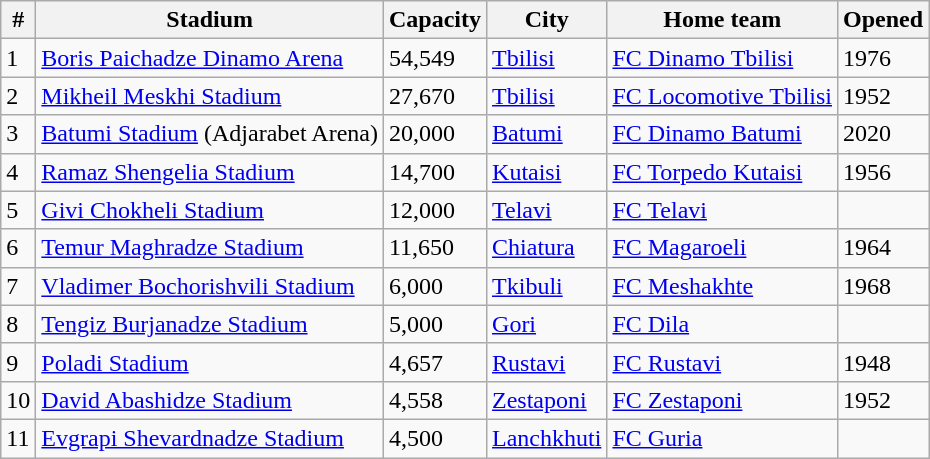<table class="wikitable sortable">
<tr>
<th>#</th>
<th>Stadium</th>
<th>Capacity</th>
<th>City</th>
<th>Home team</th>
<th>Opened</th>
</tr>
<tr>
<td>1</td>
<td><a href='#'>Boris Paichadze Dinamo Arena</a></td>
<td>54,549</td>
<td><a href='#'>Tbilisi</a></td>
<td><a href='#'>FC Dinamo Tbilisi</a></td>
<td>1976</td>
</tr>
<tr>
<td>2</td>
<td><a href='#'>Mikheil Meskhi Stadium</a></td>
<td>27,670</td>
<td><a href='#'>Tbilisi</a></td>
<td><a href='#'>FC Locomotive Tbilisi</a></td>
<td>1952</td>
</tr>
<tr>
<td>3</td>
<td><a href='#'>Batumi Stadium</a> (Adjarabet Arena)</td>
<td>20,000</td>
<td><a href='#'>Batumi</a></td>
<td><a href='#'>FC Dinamo Batumi</a></td>
<td>2020</td>
</tr>
<tr>
<td>4</td>
<td><a href='#'>Ramaz Shengelia Stadium</a></td>
<td>14,700</td>
<td><a href='#'>Kutaisi</a></td>
<td><a href='#'>FC Torpedo Kutaisi</a></td>
<td>1956</td>
</tr>
<tr>
<td>5</td>
<td><a href='#'>Givi Chokheli Stadium</a></td>
<td>12,000</td>
<td><a href='#'>Telavi</a></td>
<td><a href='#'>FC Telavi</a></td>
<td></td>
</tr>
<tr>
<td>6</td>
<td><a href='#'>Temur Maghradze Stadium</a></td>
<td>11,650</td>
<td><a href='#'>Chiatura</a></td>
<td><a href='#'>FC Magaroeli</a></td>
<td>1964</td>
</tr>
<tr>
<td>7</td>
<td><a href='#'>Vladimer Bochorishvili Stadium</a></td>
<td>6,000</td>
<td><a href='#'>Tkibuli</a></td>
<td><a href='#'>FC Meshakhte</a></td>
<td>1968</td>
</tr>
<tr>
<td>8</td>
<td><a href='#'>Tengiz Burjanadze Stadium</a></td>
<td>5,000</td>
<td><a href='#'>Gori</a></td>
<td><a href='#'>FC Dila</a></td>
<td></td>
</tr>
<tr>
<td>9</td>
<td><a href='#'>Poladi Stadium</a></td>
<td>4,657</td>
<td><a href='#'>Rustavi</a></td>
<td><a href='#'>FC Rustavi</a></td>
<td>1948</td>
</tr>
<tr>
<td>10</td>
<td><a href='#'>David Abashidze Stadium</a></td>
<td>4,558</td>
<td><a href='#'>Zestaponi</a></td>
<td><a href='#'>FC Zestaponi</a></td>
<td>1952</td>
</tr>
<tr>
<td>11</td>
<td><a href='#'>Evgrapi Shevardnadze Stadium</a></td>
<td>4,500</td>
<td><a href='#'>Lanchkhuti</a></td>
<td><a href='#'>FC Guria</a></td>
<td></td>
</tr>
</table>
